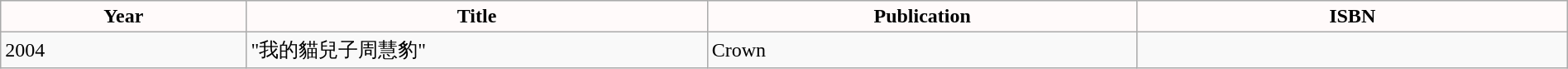<table class="wikitable" width="100%">
<tr style="background:snow; color:black" align=center>
<td style="width:8%"><strong>Year</strong></td>
<td style="width:15%"><strong>Title</strong></td>
<td style="width:14%"><strong>Publication</strong></td>
<td style="width:14%"><strong>ISBN</strong></td>
</tr>
<tr>
<td rowspan="1">2004</td>
<td>"我的貓兒子周慧豹"</td>
<td>Crown</td>
<td></td>
</tr>
</table>
